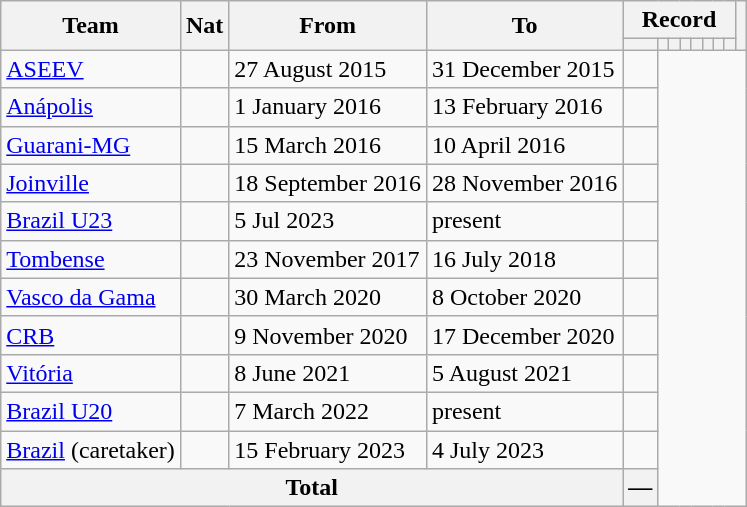<table class="wikitable" style="text-align: center">
<tr>
<th rowspan="2">Team</th>
<th rowspan="2">Nat</th>
<th rowspan="2">From</th>
<th rowspan="2">To</th>
<th colspan="8">Record</th>
<th rowspan=2></th>
</tr>
<tr>
<th></th>
<th></th>
<th></th>
<th></th>
<th></th>
<th></th>
<th></th>
<th></th>
</tr>
<tr>
<td align=left><a href='#'>ASEEV</a></td>
<td></td>
<td align=left>27 August 2015</td>
<td align=left>31 December 2015<br></td>
<td></td>
</tr>
<tr>
<td align=left><a href='#'>Anápolis</a></td>
<td></td>
<td align=left>1 January 2016</td>
<td align=left>13 February 2016<br></td>
<td></td>
</tr>
<tr>
<td align=left><a href='#'>Guarani-MG</a></td>
<td></td>
<td align=left>15 March 2016</td>
<td align=left>10 April 2016<br></td>
<td></td>
</tr>
<tr>
<td align=left><a href='#'>Joinville</a></td>
<td></td>
<td align=left>18 September 2016</td>
<td align=left>28 November 2016<br></td>
<td></td>
</tr>
<tr>
<td align=left><a href='#'>Brazil U23</a></td>
<td></td>
<td align=left>5 Jul 2023</td>
<td align=left>present<br></td>
<td></td>
</tr>
<tr>
<td align=left><a href='#'>Tombense</a></td>
<td></td>
<td align=left>23 November 2017</td>
<td align=left>16 July 2018<br></td>
<td></td>
</tr>
<tr>
<td align=left><a href='#'>Vasco da Gama</a></td>
<td></td>
<td align=left>30 March 2020</td>
<td align=left>8 October 2020<br></td>
<td></td>
</tr>
<tr>
<td align=left><a href='#'>CRB</a></td>
<td></td>
<td align=left>9 November 2020</td>
<td align=left>17 December 2020<br></td>
<td></td>
</tr>
<tr>
<td align=left><a href='#'>Vitória</a></td>
<td></td>
<td align=left>8 June 2021</td>
<td align=left>5 August 2021<br></td>
<td></td>
</tr>
<tr>
<td align=left><a href='#'>Brazil U20</a></td>
<td></td>
<td align=left>7 March 2022</td>
<td align=left>present<br></td>
<td></td>
</tr>
<tr>
<td align=left><a href='#'>Brazil</a> (caretaker)</td>
<td></td>
<td align=left>15 February 2023</td>
<td align=left>4 July 2023<br></td>
<td></td>
</tr>
<tr>
<th colspan="4">Total<br></th>
<th>—</th>
</tr>
</table>
